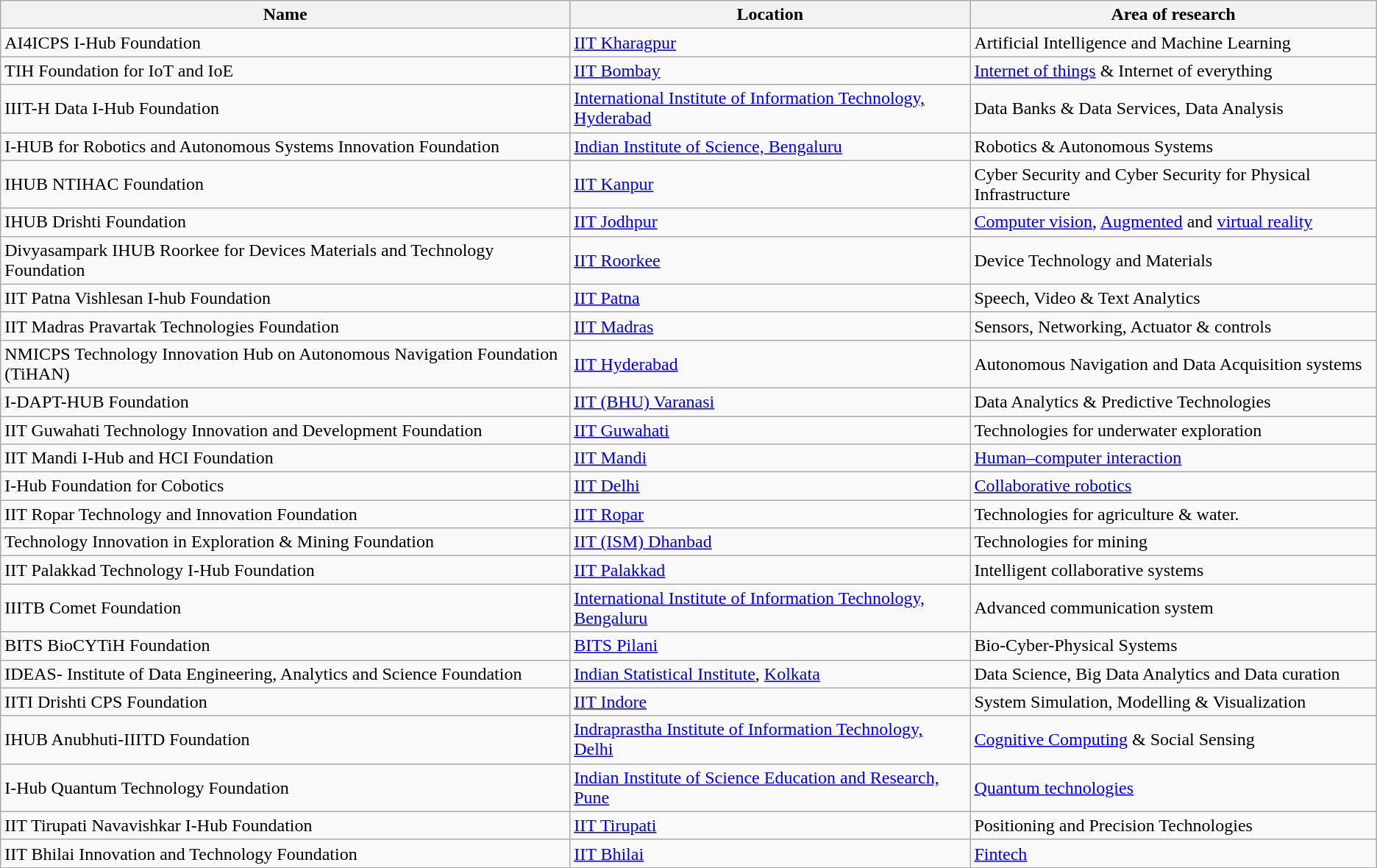<table class="wikitable">
<tr>
<th>Name</th>
<th>Location</th>
<th>Area of research</th>
</tr>
<tr>
<td>AI4ICPS I-Hub Foundation</td>
<td><a href='#'>IIT Kharagpur</a></td>
<td>Artificial Intelligence and Machine Learning</td>
</tr>
<tr>
<td>TIH Foundation for IoT and IoE</td>
<td><a href='#'>IIT Bombay</a></td>
<td><a href='#'>Internet of things</a> & Internet of everything</td>
</tr>
<tr>
<td>IIIT-H Data I-Hub Foundation</td>
<td><a href='#'>International Institute of Information Technology, Hyderabad</a></td>
<td>Data Banks & Data Services, Data Analysis</td>
</tr>
<tr>
<td>I-HUB for Robotics and Autonomous Systems Innovation Foundation</td>
<td><a href='#'>Indian Institute of Science, Bengaluru</a></td>
<td>Robotics & Autonomous Systems</td>
</tr>
<tr>
<td>IHUB NTIHAC Foundation</td>
<td><a href='#'>IIT Kanpur</a></td>
<td>Cyber Security and Cyber Security for Physical Infrastructure</td>
</tr>
<tr>
<td>IHUB Drishti Foundation</td>
<td><a href='#'>IIT Jodhpur</a></td>
<td><a href='#'>Computer vision</a>, <a href='#'>Augmented</a> and <a href='#'>virtual reality</a></td>
</tr>
<tr>
<td>Divyasampark IHUB Roorkee for Devices Materials and Technology Foundation</td>
<td><a href='#'>IIT Roorkee</a></td>
<td>Device Technology and Materials</td>
</tr>
<tr>
<td>IIT Patna Vishlesan I-hub Foundation</td>
<td><a href='#'>IIT Patna</a></td>
<td>Speech, Video & Text Analytics</td>
</tr>
<tr>
<td>IIT Madras Pravartak Technologies Foundation</td>
<td><a href='#'>IIT Madras</a></td>
<td>Sensors, Networking, Actuator & controls</td>
</tr>
<tr>
<td>NMICPS Technology Innovation Hub on Autonomous Navigation Foundation (TiHAN)</td>
<td><a href='#'>IIT Hyderabad</a></td>
<td>Autonomous Navigation and Data Acquisition systems</td>
</tr>
<tr>
<td>I-DAPT-HUB Foundation</td>
<td><a href='#'>IIT (BHU) Varanasi</a></td>
<td>Data Analytics & Predictive Technologies</td>
</tr>
<tr>
<td>IIT Guwahati Technology Innovation and Development Foundation</td>
<td><a href='#'>IIT Guwahati</a></td>
<td>Technologies for underwater exploration</td>
</tr>
<tr>
<td>IIT Mandi I-Hub and HCI Foundation</td>
<td><a href='#'>IIT Mandi</a></td>
<td><a href='#'>Human–computer interaction</a></td>
</tr>
<tr>
<td>I-Hub Foundation for Cobotics</td>
<td><a href='#'>IIT Delhi</a></td>
<td><a href='#'>Collaborative robotics</a></td>
</tr>
<tr>
<td>IIT Ropar Technology and Innovation Foundation</td>
<td><a href='#'>IIT Ropar</a></td>
<td>Technologies for agriculture & water.</td>
</tr>
<tr>
<td>Technology Innovation in Exploration & Mining Foundation</td>
<td><a href='#'>IIT (ISM) Dhanbad</a></td>
<td>Technologies for mining</td>
</tr>
<tr>
<td>IIT Palakkad Technology I-Hub Foundation</td>
<td><a href='#'>IIT Palakkad</a></td>
<td>Intelligent collaborative systems</td>
</tr>
<tr>
<td>IIITB Comet Foundation</td>
<td><a href='#'>International Institute of Information Technology, Bengaluru</a></td>
<td>Advanced communication system</td>
</tr>
<tr>
<td>BITS BioCYTiH Foundation</td>
<td><a href='#'>BITS Pilani</a></td>
<td>Bio-Cyber-Physical Systems</td>
</tr>
<tr>
<td>IDEAS- Institute of Data Engineering, Analytics and Science Foundation</td>
<td><a href='#'>Indian Statistical Institute</a>, <a href='#'>Kolkata</a></td>
<td>Data Science, Big Data Analytics and Data curation</td>
</tr>
<tr>
<td>IITI Drishti CPS Foundation</td>
<td><a href='#'>IIT Indore</a></td>
<td>System Simulation, Modelling & Visualization</td>
</tr>
<tr>
<td>IHUB Anubhuti-IIITD Foundation</td>
<td><a href='#'>Indraprastha Institute of Information Technology, Delhi</a></td>
<td><a href='#'>Cognitive Computing</a> & Social Sensing</td>
</tr>
<tr>
<td>I-Hub Quantum Technology Foundation</td>
<td><a href='#'>Indian Institute of Science Education and Research, Pune</a></td>
<td><a href='#'>Quantum technologies</a></td>
</tr>
<tr>
<td>IIT Tirupati Navavishkar I-Hub Foundation</td>
<td><a href='#'>IIT Tirupati</a></td>
<td>Positioning and Precision Technologies</td>
</tr>
<tr>
<td>IIT Bhilai Innovation and Technology Foundation</td>
<td><a href='#'>IIT Bhilai</a></td>
<td><a href='#'>Fintech</a></td>
</tr>
</table>
